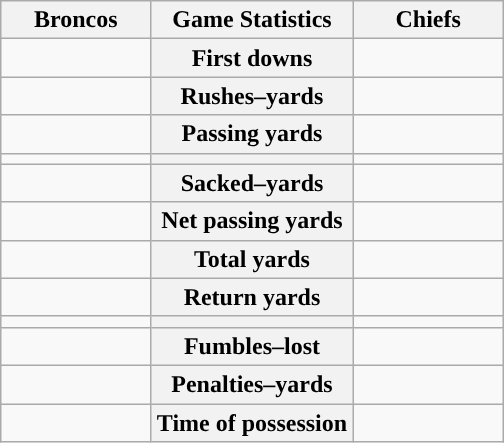<table class="wikitable" style="margin: 1em auto 1em auto">
<tr>
<th style="width:30%;">Broncos</th>
<th style="width:40%;">Game Statistics</th>
<th style="width:30%;">Chiefs</th>
</tr>
<tr>
<td style="text-align:right;"></td>
<th>First downs</th>
<td></td>
</tr>
<tr>
<td style="text-align:right;"></td>
<th>Rushes–yards</th>
<td></td>
</tr>
<tr>
<td style="text-align:right;"></td>
<th>Passing yards</th>
<td></td>
</tr>
<tr>
<td style="text-align:right;"></td>
<th></th>
<td></td>
</tr>
<tr>
<td style="text-align:right;"></td>
<th>Sacked–yards</th>
<td></td>
</tr>
<tr>
<td style="text-align:right;"></td>
<th>Net passing yards</th>
<td></td>
</tr>
<tr>
<td style="text-align:right;"></td>
<th>Total yards</th>
<td></td>
</tr>
<tr>
<td style="text-align:right;"></td>
<th>Return yards</th>
<td></td>
</tr>
<tr>
<td style="text-align:right;"></td>
<th></th>
<td></td>
</tr>
<tr>
<td style="text-align:right;"></td>
<th>Fumbles–lost</th>
<td></td>
</tr>
<tr>
<td style="text-align:right;"></td>
<th>Penalties–yards</th>
<td></td>
</tr>
<tr>
<td style="text-align:right;"></td>
<th>Time of possession</th>
<td></td>
</tr>
</table>
